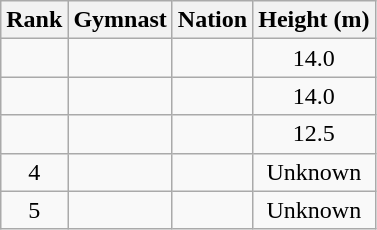<table class="wikitable sortable" style="text-align:center">
<tr>
<th>Rank</th>
<th>Gymnast</th>
<th>Nation</th>
<th>Height (m)</th>
</tr>
<tr>
<td></td>
<td align=left></td>
<td align=left></td>
<td>14.0</td>
</tr>
<tr>
<td></td>
<td align=left></td>
<td align=left></td>
<td>14.0</td>
</tr>
<tr>
<td></td>
<td align=left></td>
<td align=left></td>
<td>12.5</td>
</tr>
<tr>
<td>4</td>
<td align=left></td>
<td align=left></td>
<td>Unknown</td>
</tr>
<tr>
<td>5</td>
<td align=left></td>
<td align=left></td>
<td>Unknown</td>
</tr>
</table>
